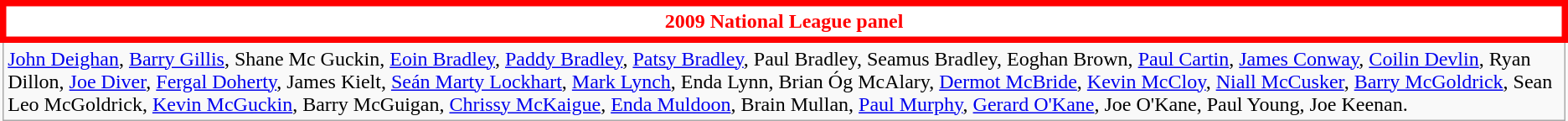<table class="wikitable">
<tr>
<th style="background:white; color:red; border:5px solid red">2009 National League panel</th>
</tr>
<tr>
<td><a href='#'>John Deighan</a>, <a href='#'>Barry Gillis</a>, Shane Mc Guckin, <a href='#'>Eoin Bradley</a>, <a href='#'>Paddy Bradley</a>, <a href='#'>Patsy Bradley</a>, Paul Bradley, Seamus Bradley, Eoghan Brown, <a href='#'>Paul Cartin</a>, <a href='#'>James Conway</a>, <a href='#'>Coilin Devlin</a>, Ryan Dillon, <a href='#'>Joe Diver</a>, <a href='#'>Fergal Doherty</a>, James Kielt, <a href='#'>Seán Marty Lockhart</a>, <a href='#'>Mark Lynch</a>, Enda Lynn, Brian Óg McAlary, <a href='#'>Dermot McBride</a>, <a href='#'>Kevin McCloy</a>, <a href='#'>Niall McCusker</a>, <a href='#'>Barry McGoldrick</a>, Sean Leo McGoldrick, <a href='#'>Kevin McGuckin</a>, Barry McGuigan, <a href='#'>Chrissy McKaigue</a>, <a href='#'>Enda Muldoon</a>, Brain Mullan, <a href='#'>Paul Murphy</a>, <a href='#'>Gerard O'Kane</a>, Joe O'Kane, Paul Young, Joe Keenan.</td>
</tr>
</table>
